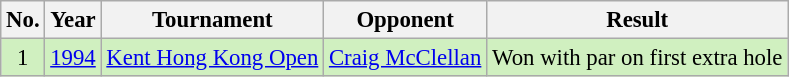<table class="wikitable" style="font-size:95%;">
<tr>
<th>No.</th>
<th>Year</th>
<th>Tournament</th>
<th>Opponent</th>
<th>Result</th>
</tr>
<tr style="background:#D0F0C0;">
<td align=center>1</td>
<td><a href='#'>1994</a></td>
<td><a href='#'>Kent Hong Kong Open</a></td>
<td> <a href='#'>Craig McClellan</a></td>
<td>Won with par on first extra hole</td>
</tr>
</table>
